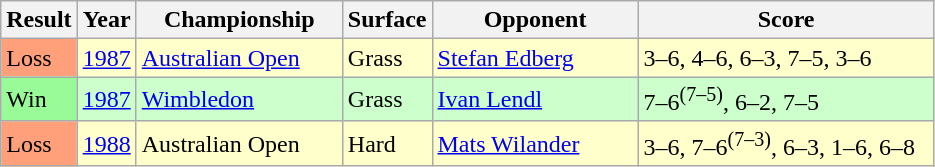<table class="sortable wikitable">
<tr>
<th style="width:40px;">Result</th>
<th style="width:30px;">Year</th>
<th style="width:130px;">Championship</th>
<th style="width:50px;">Surface</th>
<th style="width:130px;">Opponent</th>
<th class="unsortable" style="width:190px;">Score</th>
</tr>
<tr style="background:#ffc;">
<td style="background:#ffa07a;">Loss</td>
<td><a href='#'>1987</a></td>
<td><a href='#'>Australian Open</a></td>
<td>Grass</td>
<td> <a href='#'>Stefan Edberg</a></td>
<td>3–6, 4–6, 6–3, 7–5, 3–6</td>
</tr>
<tr style="background:#cfc;">
<td style="background:#98fb98;">Win</td>
<td><a href='#'>1987</a></td>
<td><a href='#'>Wimbledon</a></td>
<td>Grass</td>
<td> <a href='#'>Ivan Lendl</a></td>
<td>7–6<sup>(7–5)</sup>, 6–2, 7–5</td>
</tr>
<tr style="background:#ffc;">
<td style="background:#ffa07a;">Loss</td>
<td><a href='#'>1988</a></td>
<td>Australian Open</td>
<td>Hard</td>
<td> <a href='#'>Mats Wilander</a></td>
<td>3–6, 7–6<sup>(7–3)</sup>, 6–3, 1–6, 6–8</td>
</tr>
</table>
